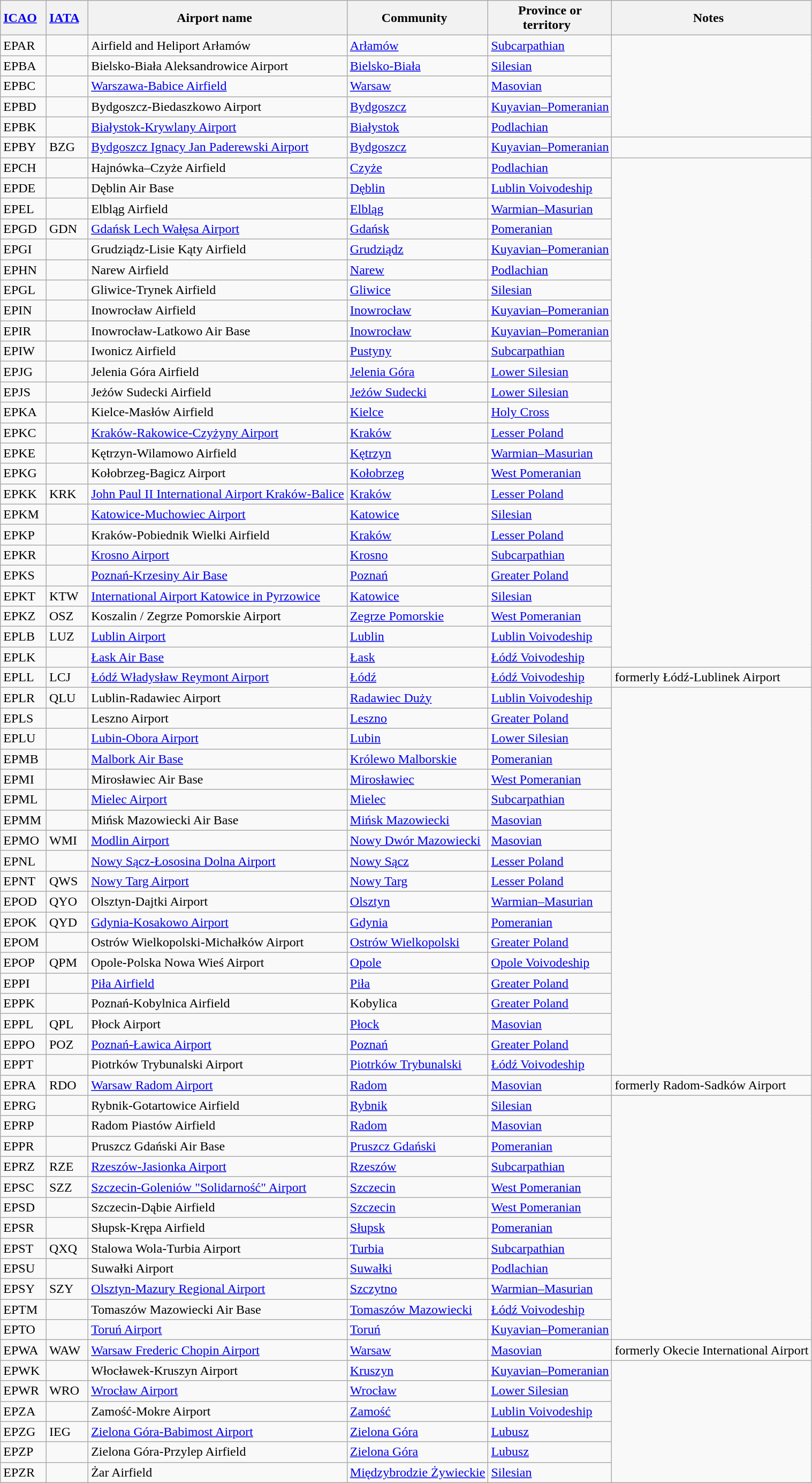<table class="wikitable" style="width:auto;">
<tr>
<th width="*"><a href='#'>ICAO</a>  </th>
<th width="*"><a href='#'>IATA</a>  </th>
<th width="*">Airport name  </th>
<th width="*">Community  </th>
<th width="*">Province or<br>territory  </th>
<th width="*">Notes  </th>
</tr>
<tr>
<td>EPAR</td>
<td></td>
<td>Airfield and Heliport Arłamów</td>
<td><a href='#'>Arłamów</a></td>
<td><a href='#'>Subcarpathian</a></td>
</tr>
<tr>
<td>EPBA</td>
<td></td>
<td>Bielsko-Biała Aleksandrowice Airport</td>
<td><a href='#'>Bielsko-Biała</a></td>
<td><a href='#'>Silesian</a></td>
</tr>
<tr>
<td>EPBC</td>
<td></td>
<td><a href='#'>Warszawa-Babice Airfield</a></td>
<td><a href='#'>Warsaw</a></td>
<td><a href='#'>Masovian</a></td>
</tr>
<tr>
<td>EPBD</td>
<td></td>
<td>Bydgoszcz-Biedaszkowo Airport</td>
<td><a href='#'>Bydgoszcz</a></td>
<td><a href='#'>Kuyavian–Pomeranian</a></td>
</tr>
<tr>
<td>EPBK</td>
<td></td>
<td><a href='#'>Białystok-Krywlany Airport</a></td>
<td><a href='#'>Białystok</a></td>
<td><a href='#'>Podlachian</a></td>
</tr>
<tr>
<td>EPBY</td>
<td>BZG</td>
<td><a href='#'>Bydgoszcz Ignacy Jan Paderewski Airport</a></td>
<td><a href='#'>Bydgoszcz</a></td>
<td><a href='#'>Kuyavian–Pomeranian</a></td>
<td></td>
</tr>
<tr>
<td>EPCH</td>
<td></td>
<td>Hajnówka–Czyże Airfield</td>
<td><a href='#'>Czyże</a></td>
<td><a href='#'>Podlachian</a></td>
</tr>
<tr>
<td>EPDE</td>
<td></td>
<td>Dęblin Air Base</td>
<td><a href='#'>Dęblin</a></td>
<td><a href='#'>Lublin Voivodeship</a></td>
</tr>
<tr>
<td>EPEL</td>
<td></td>
<td>Elbląg Airfield</td>
<td><a href='#'>Elbląg</a></td>
<td><a href='#'>Warmian–Masurian</a></td>
</tr>
<tr>
<td>EPGD</td>
<td>GDN</td>
<td><a href='#'>Gdańsk Lech Wałęsa Airport</a></td>
<td><a href='#'>Gdańsk</a></td>
<td><a href='#'>Pomeranian</a></td>
</tr>
<tr>
<td>EPGI</td>
<td></td>
<td>Grudziądz-Lisie Kąty Airfield</td>
<td><a href='#'>Grudziądz</a></td>
<td><a href='#'>Kuyavian–Pomeranian</a></td>
</tr>
<tr>
<td>EPHN</td>
<td></td>
<td>Narew Airfield</td>
<td><a href='#'>Narew</a></td>
<td><a href='#'>Podlachian</a></td>
</tr>
<tr>
<td>EPGL</td>
<td></td>
<td>Gliwice-Trynek Airfield</td>
<td><a href='#'>Gliwice</a></td>
<td><a href='#'>Silesian</a></td>
</tr>
<tr>
<td>EPIN</td>
<td></td>
<td>Inowrocław Airfield</td>
<td><a href='#'>Inowrocław</a></td>
<td><a href='#'>Kuyavian–Pomeranian</a></td>
</tr>
<tr>
<td>EPIR</td>
<td></td>
<td>Inowrocław-Latkowo Air Base</td>
<td><a href='#'>Inowrocław</a></td>
<td><a href='#'>Kuyavian–Pomeranian</a></td>
</tr>
<tr>
<td>EPIW</td>
<td></td>
<td>Iwonicz Airfield</td>
<td><a href='#'>Pustyny</a></td>
<td><a href='#'>Subcarpathian</a></td>
</tr>
<tr>
<td>EPJG</td>
<td></td>
<td>Jelenia Góra Airfield</td>
<td><a href='#'>Jelenia Góra</a></td>
<td><a href='#'>Lower Silesian</a></td>
</tr>
<tr>
<td>EPJS</td>
<td></td>
<td>Jeżów Sudecki Airfield</td>
<td><a href='#'>Jeżów Sudecki</a></td>
<td><a href='#'>Lower Silesian</a></td>
</tr>
<tr>
<td>EPKA</td>
<td></td>
<td>Kielce-Masłów Airfield</td>
<td><a href='#'>Kielce</a></td>
<td><a href='#'>Holy Cross</a></td>
</tr>
<tr>
<td>EPKC</td>
<td></td>
<td><a href='#'>Kraków-Rakowice-Czyżyny Airport</a></td>
<td><a href='#'>Kraków</a></td>
<td><a href='#'>Lesser Poland</a></td>
</tr>
<tr>
<td>EPKE</td>
<td></td>
<td>Kętrzyn-Wilamowo Airfield</td>
<td><a href='#'>Kętrzyn</a></td>
<td><a href='#'>Warmian–Masurian</a></td>
</tr>
<tr>
<td>EPKG</td>
<td></td>
<td>Kołobrzeg-Bagicz Airport</td>
<td><a href='#'>Kołobrzeg</a></td>
<td><a href='#'>West Pomeranian</a></td>
</tr>
<tr>
<td>EPKK</td>
<td>KRK</td>
<td><a href='#'>John Paul II International Airport Kraków-Balice</a></td>
<td><a href='#'>Kraków</a></td>
<td><a href='#'>Lesser Poland</a></td>
</tr>
<tr>
<td>EPKM</td>
<td></td>
<td><a href='#'>Katowice-Muchowiec Airport</a></td>
<td><a href='#'>Katowice</a></td>
<td><a href='#'>Silesian</a></td>
</tr>
<tr>
<td>EPKP</td>
<td></td>
<td>Kraków-Pobiednik Wielki Airfield</td>
<td><a href='#'>Kraków</a></td>
<td><a href='#'>Lesser Poland</a></td>
</tr>
<tr>
<td>EPKR</td>
<td></td>
<td><a href='#'>Krosno Airport</a></td>
<td><a href='#'>Krosno</a></td>
<td><a href='#'>Subcarpathian</a></td>
</tr>
<tr>
<td>EPKS</td>
<td></td>
<td><a href='#'>Poznań-Krzesiny Air Base</a></td>
<td><a href='#'>Poznań</a></td>
<td><a href='#'>Greater Poland</a></td>
</tr>
<tr>
<td>EPKT</td>
<td>KTW</td>
<td><a href='#'>International Airport Katowice in Pyrzowice</a></td>
<td><a href='#'>Katowice</a></td>
<td><a href='#'>Silesian</a></td>
</tr>
<tr>
<td>EPKZ</td>
<td>OSZ</td>
<td>Koszalin / Zegrze Pomorskie Airport</td>
<td><a href='#'>Zegrze Pomorskie</a></td>
<td><a href='#'>West Pomeranian</a></td>
</tr>
<tr>
<td>EPLB</td>
<td>LUZ</td>
<td><a href='#'>Lublin Airport</a></td>
<td><a href='#'>Lublin</a></td>
<td><a href='#'>Lublin Voivodeship</a></td>
</tr>
<tr>
<td>EPLK</td>
<td></td>
<td><a href='#'>Łask Air Base</a></td>
<td><a href='#'>Łask</a></td>
<td><a href='#'>Łódź Voivodeship</a></td>
</tr>
<tr>
<td>EPLL</td>
<td>LCJ</td>
<td><a href='#'>Łódź Władysław Reymont Airport</a></td>
<td><a href='#'>Łódź</a></td>
<td><a href='#'>Łódź Voivodeship</a></td>
<td>formerly Łódź-Lublinek Airport</td>
</tr>
<tr>
<td>EPLR</td>
<td>QLU</td>
<td>Lublin-Radawiec Airport</td>
<td><a href='#'>Radawiec Duży</a></td>
<td><a href='#'>Lublin Voivodeship</a></td>
</tr>
<tr>
<td>EPLS</td>
<td></td>
<td>Leszno Airport</td>
<td><a href='#'>Leszno</a></td>
<td><a href='#'>Greater Poland</a></td>
</tr>
<tr>
<td>EPLU</td>
<td></td>
<td><a href='#'>Lubin-Obora Airport</a></td>
<td><a href='#'>Lubin</a></td>
<td><a href='#'>Lower Silesian</a></td>
</tr>
<tr>
<td>EPMB</td>
<td></td>
<td><a href='#'>Malbork Air Base</a></td>
<td><a href='#'>Królewo Malborskie</a></td>
<td><a href='#'>Pomeranian</a></td>
</tr>
<tr>
<td>EPMI</td>
<td></td>
<td>Mirosławiec Air Base</td>
<td><a href='#'>Mirosławiec</a></td>
<td><a href='#'>West Pomeranian</a></td>
</tr>
<tr>
<td>EPML</td>
<td></td>
<td><a href='#'>Mielec Airport</a></td>
<td><a href='#'>Mielec</a></td>
<td><a href='#'>Subcarpathian</a></td>
</tr>
<tr>
<td>EPMM</td>
<td></td>
<td>Mińsk Mazowiecki Air Base</td>
<td><a href='#'>Mińsk Mazowiecki</a></td>
<td><a href='#'>Masovian</a></td>
</tr>
<tr>
<td>EPMO</td>
<td>WMI</td>
<td><a href='#'>Modlin Airport</a></td>
<td><a href='#'>Nowy Dwór Mazowiecki</a></td>
<td><a href='#'>Masovian</a></td>
</tr>
<tr>
<td>EPNL</td>
<td></td>
<td><a href='#'>Nowy Sącz-Łososina Dolna Airport</a></td>
<td><a href='#'>Nowy Sącz</a></td>
<td><a href='#'>Lesser Poland</a></td>
</tr>
<tr>
<td>EPNT</td>
<td>QWS</td>
<td><a href='#'>Nowy Targ Airport</a></td>
<td><a href='#'>Nowy Targ</a></td>
<td><a href='#'>Lesser Poland</a></td>
</tr>
<tr>
<td>EPOD</td>
<td>QYO</td>
<td>Olsztyn-Dajtki Airport</td>
<td><a href='#'>Olsztyn</a></td>
<td><a href='#'>Warmian–Masurian</a></td>
</tr>
<tr>
<td>EPOK</td>
<td>QYD</td>
<td><a href='#'>Gdynia-Kosakowo Airport</a></td>
<td><a href='#'>Gdynia</a></td>
<td><a href='#'>Pomeranian</a></td>
</tr>
<tr>
<td>EPOM</td>
<td></td>
<td>Ostrów Wielkopolski-Michałków Airport</td>
<td><a href='#'>Ostrów Wielkopolski</a></td>
<td><a href='#'>Greater Poland</a></td>
</tr>
<tr>
<td>EPOP</td>
<td>QPM</td>
<td>Opole-Polska Nowa Wieś Airport</td>
<td><a href='#'>Opole</a></td>
<td><a href='#'>Opole Voivodeship</a></td>
</tr>
<tr>
<td>EPPI</td>
<td></td>
<td><a href='#'>Piła Airfield</a></td>
<td><a href='#'>Piła</a></td>
<td><a href='#'>Greater Poland</a></td>
</tr>
<tr>
<td>EPPK</td>
<td></td>
<td>Poznań-Kobylnica Airfield</td>
<td>Kobylica</td>
<td><a href='#'>Greater Poland</a></td>
</tr>
<tr>
<td>EPPL</td>
<td>QPL</td>
<td>Płock Airport</td>
<td><a href='#'>Płock</a></td>
<td><a href='#'>Masovian</a></td>
</tr>
<tr>
<td>EPPO</td>
<td>POZ</td>
<td><a href='#'>Poznań-Ławica Airport</a></td>
<td><a href='#'>Poznań</a></td>
<td><a href='#'>Greater Poland</a></td>
</tr>
<tr>
<td>EPPT</td>
<td></td>
<td>Piotrków Trybunalski Airport</td>
<td><a href='#'>Piotrków Trybunalski</a></td>
<td><a href='#'>Łódź Voivodeship</a></td>
</tr>
<tr>
<td>EPRA</td>
<td>RDO</td>
<td><a href='#'>Warsaw Radom Airport</a></td>
<td><a href='#'>Radom</a></td>
<td><a href='#'>Masovian</a></td>
<td>formerly Radom-Sadków Airport</td>
</tr>
<tr>
<td>EPRG</td>
<td></td>
<td>Rybnik-Gotartowice Airfield</td>
<td><a href='#'>Rybnik</a></td>
<td><a href='#'>Silesian</a></td>
</tr>
<tr>
<td>EPRP</td>
<td></td>
<td>Radom Piastów Airfield</td>
<td><a href='#'>Radom</a></td>
<td><a href='#'>Masovian</a></td>
</tr>
<tr>
<td>EPPR</td>
<td></td>
<td>Pruszcz Gdański Air Base</td>
<td><a href='#'>Pruszcz Gdański</a></td>
<td><a href='#'>Pomeranian</a></td>
</tr>
<tr>
<td>EPRZ</td>
<td>RZE</td>
<td><a href='#'>Rzeszów-Jasionka Airport</a></td>
<td><a href='#'>Rzeszów</a></td>
<td><a href='#'>Subcarpathian</a></td>
</tr>
<tr>
<td>EPSC</td>
<td>SZZ</td>
<td><a href='#'>Szczecin-Goleniów "Solidarność" Airport</a></td>
<td><a href='#'>Szczecin</a></td>
<td><a href='#'>West Pomeranian</a></td>
</tr>
<tr>
<td>EPSD</td>
<td></td>
<td>Szczecin-Dąbie Airfield</td>
<td><a href='#'>Szczecin</a></td>
<td><a href='#'>West Pomeranian</a></td>
</tr>
<tr>
<td>EPSR</td>
<td></td>
<td>Słupsk-Krępa Airfield</td>
<td><a href='#'>Słupsk</a></td>
<td><a href='#'>Pomeranian</a></td>
</tr>
<tr>
<td>EPST</td>
<td>QXQ</td>
<td>Stalowa Wola-Turbia Airport</td>
<td><a href='#'>Turbia</a></td>
<td><a href='#'>Subcarpathian</a></td>
</tr>
<tr>
<td>EPSU</td>
<td></td>
<td>Suwałki Airport</td>
<td><a href='#'>Suwałki</a></td>
<td><a href='#'>Podlachian</a></td>
</tr>
<tr>
<td>EPSY</td>
<td>SZY</td>
<td><a href='#'>Olsztyn-Mazury Regional Airport</a></td>
<td><a href='#'>Szczytno</a></td>
<td><a href='#'>Warmian–Masurian</a></td>
</tr>
<tr>
<td>EPTM</td>
<td></td>
<td>Tomaszów Mazowiecki Air Base</td>
<td><a href='#'>Tomaszów Mazowiecki</a></td>
<td><a href='#'>Łódź Voivodeship</a></td>
</tr>
<tr>
<td>EPTO</td>
<td></td>
<td><a href='#'>Toruń Airport</a></td>
<td><a href='#'>Toruń</a></td>
<td><a href='#'>Kuyavian–Pomeranian</a></td>
</tr>
<tr>
<td>EPWA</td>
<td>WAW</td>
<td><a href='#'>Warsaw Frederic Chopin Airport</a></td>
<td><a href='#'>Warsaw</a></td>
<td><a href='#'>Masovian</a></td>
<td>formerly Okecie International Airport</td>
</tr>
<tr>
<td>EPWK</td>
<td></td>
<td>Włocławek-Kruszyn Airport</td>
<td><a href='#'>Kruszyn</a></td>
<td><a href='#'>Kuyavian–Pomeranian</a></td>
</tr>
<tr>
<td>EPWR</td>
<td>WRO</td>
<td><a href='#'>Wrocław Airport</a></td>
<td><a href='#'>Wrocław</a></td>
<td><a href='#'>Lower Silesian</a></td>
</tr>
<tr>
<td>EPZA</td>
<td></td>
<td>Zamość-Mokre Airport</td>
<td><a href='#'>Zamość</a></td>
<td><a href='#'>Lublin Voivodeship</a></td>
</tr>
<tr>
<td>EPZG</td>
<td>IEG</td>
<td><a href='#'>Zielona Góra-Babimost Airport</a></td>
<td><a href='#'>Zielona Góra</a></td>
<td><a href='#'>Lubusz</a></td>
</tr>
<tr>
<td>EPZP</td>
<td></td>
<td>Zielona Góra-Przylep Airfield</td>
<td><a href='#'>Zielona Góra</a></td>
<td><a href='#'>Lubusz</a></td>
</tr>
<tr>
<td>EPZR</td>
<td></td>
<td>Żar Airfield</td>
<td><a href='#'>Międzybrodzie Żywieckie</a></td>
<td><a href='#'>Silesian</a></td>
</tr>
</table>
